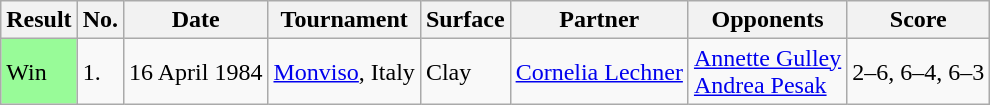<table class="sortable wikitable">
<tr>
<th>Result</th>
<th>No.</th>
<th>Date</th>
<th>Tournament</th>
<th>Surface</th>
<th>Partner</th>
<th>Opponents</th>
<th>Score</th>
</tr>
<tr>
<td style="background:#98FB98;">Win</td>
<td>1.</td>
<td>16 April 1984</td>
<td><a href='#'>Monviso</a>, Italy</td>
<td>Clay</td>
<td> <a href='#'>Cornelia Lechner</a></td>
<td> <a href='#'>Annette Gulley</a><br> <a href='#'>Andrea Pesak</a></td>
<td>2–6, 6–4, 6–3</td>
</tr>
</table>
